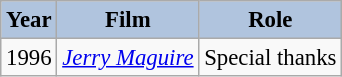<table class="wikitable" style="font-size:95%;">
<tr>
<th style="background:#B0C4DE;">Year</th>
<th style="background:#B0C4DE;">Film</th>
<th style="background:#B0C4DE;">Role</th>
</tr>
<tr>
<td>1996</td>
<td><em><a href='#'>Jerry Maguire</a></em></td>
<td>Special thanks</td>
</tr>
</table>
